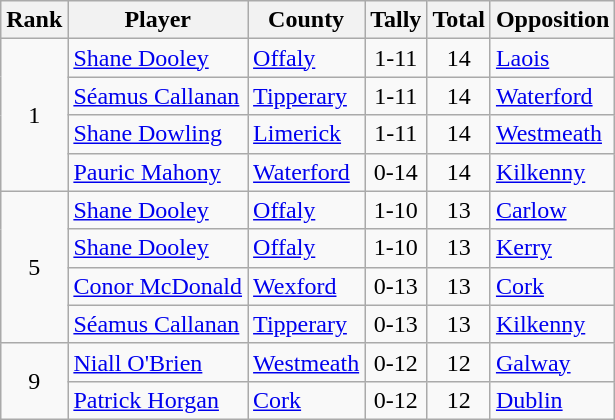<table class="wikitable">
<tr>
<th>Rank</th>
<th>Player</th>
<th>County</th>
<th>Tally</th>
<th>Total</th>
<th>Opposition</th>
</tr>
<tr>
<td rowspan=4 align=center>1</td>
<td><a href='#'>Shane Dooley</a></td>
<td> <a href='#'>Offaly</a></td>
<td align=center>1-11</td>
<td align=center>14</td>
<td> <a href='#'>Laois</a></td>
</tr>
<tr>
<td><a href='#'>Séamus Callanan</a></td>
<td> <a href='#'>Tipperary</a></td>
<td align=center>1-11</td>
<td align=center>14</td>
<td> <a href='#'>Waterford</a></td>
</tr>
<tr>
<td><a href='#'>Shane Dowling</a></td>
<td> <a href='#'>Limerick</a></td>
<td align=center>1-11</td>
<td align=center>14</td>
<td> <a href='#'>Westmeath</a></td>
</tr>
<tr>
<td><a href='#'>Pauric Mahony</a></td>
<td> <a href='#'>Waterford</a></td>
<td align=center>0-14</td>
<td align=center>14</td>
<td> <a href='#'>Kilkenny</a></td>
</tr>
<tr>
<td rowspan=4 align="center">5</td>
<td><a href='#'>Shane Dooley</a></td>
<td> <a href='#'>Offaly</a></td>
<td align=center>1-10</td>
<td align=center>13</td>
<td> <a href='#'>Carlow</a></td>
</tr>
<tr>
<td><a href='#'>Shane Dooley</a></td>
<td> <a href='#'>Offaly</a></td>
<td align=center>1-10</td>
<td align=center>13</td>
<td> <a href='#'>Kerry</a></td>
</tr>
<tr>
<td><a href='#'>Conor McDonald</a></td>
<td> <a href='#'>Wexford</a></td>
<td align=center>0-13</td>
<td align=center>13</td>
<td> <a href='#'>Cork</a></td>
</tr>
<tr>
<td><a href='#'>Séamus Callanan</a></td>
<td> <a href='#'>Tipperary</a></td>
<td align=center>0-13</td>
<td align=center>13</td>
<td> <a href='#'>Kilkenny</a></td>
</tr>
<tr>
<td rowspan=2 align=center>9</td>
<td><a href='#'>Niall O'Brien</a></td>
<td> <a href='#'>Westmeath</a></td>
<td align=center>0-12</td>
<td align=center>12</td>
<td> <a href='#'>Galway</a></td>
</tr>
<tr>
<td><a href='#'>Patrick Horgan</a></td>
<td> <a href='#'>Cork</a></td>
<td align=center>0-12</td>
<td align=center>12</td>
<td> <a href='#'>Dublin</a></td>
</tr>
</table>
